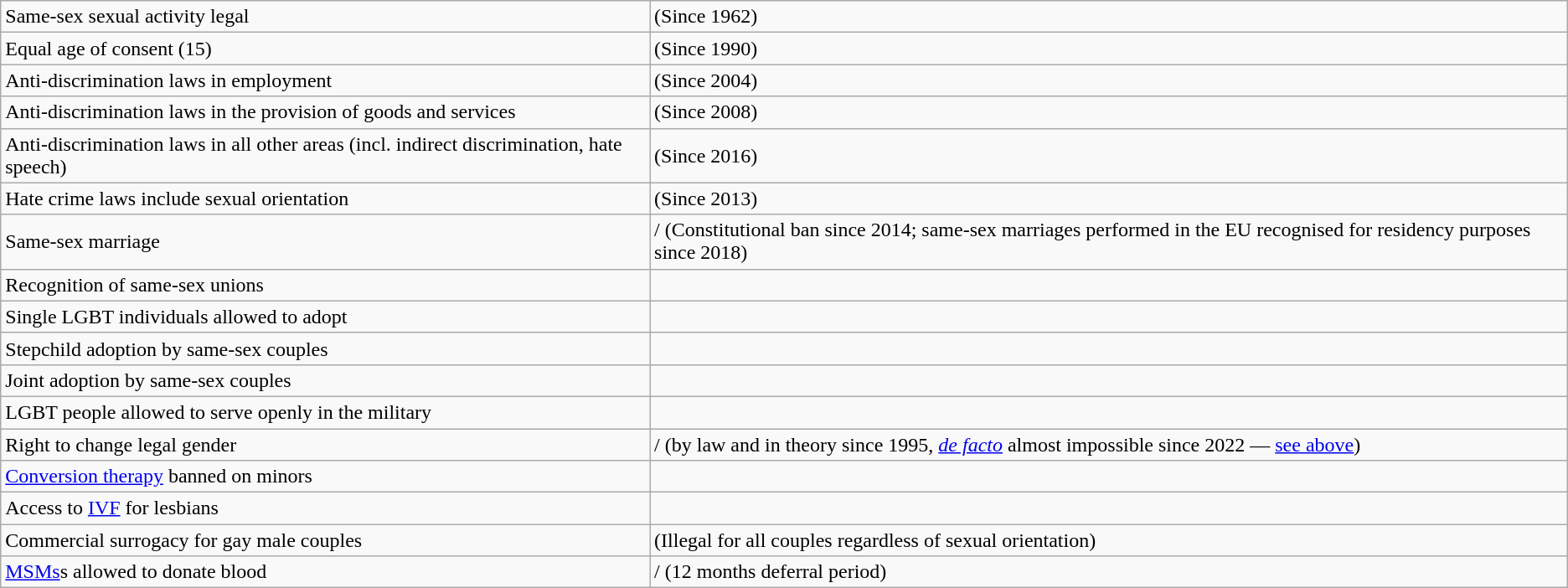<table class="wikitable">
<tr>
<td>Same-sex sexual activity legal</td>
<td> (Since 1962)</td>
</tr>
<tr>
<td>Equal age of consent (15)</td>
<td> (Since 1990)</td>
</tr>
<tr>
<td>Anti-discrimination laws in employment</td>
<td> (Since 2004)</td>
</tr>
<tr>
<td>Anti-discrimination laws in the provision of goods and services</td>
<td> (Since 2008)</td>
</tr>
<tr>
<td>Anti-discrimination laws in all other areas (incl. indirect discrimination, hate speech)</td>
<td> (Since 2016)</td>
</tr>
<tr>
<td>Hate crime laws include sexual orientation</td>
<td> (Since 2013)</td>
</tr>
<tr>
<td>Same-sex marriage</td>
<td>/ (Constitutional ban since 2014; same-sex marriages performed in the EU recognised for residency purposes since 2018)</td>
</tr>
<tr>
<td>Recognition of same-sex unions</td>
<td></td>
</tr>
<tr>
<td>Single LGBT individuals allowed to adopt</td>
<td></td>
</tr>
<tr>
<td>Stepchild adoption by same-sex couples</td>
<td></td>
</tr>
<tr>
<td>Joint adoption by same-sex couples</td>
<td></td>
</tr>
<tr>
<td>LGBT people allowed to serve openly in the military</td>
<td></td>
</tr>
<tr>
<td>Right to change legal gender</td>
<td>/ (by law and in theory since 1995, <em><a href='#'>de facto</a></em> almost impossible since 2022 — <a href='#'>see above</a>)</td>
</tr>
<tr>
<td><a href='#'>Conversion therapy</a> banned on minors</td>
<td></td>
</tr>
<tr>
<td>Access to <a href='#'>IVF</a> for lesbians</td>
<td></td>
</tr>
<tr>
<td>Commercial surrogacy for gay male couples</td>
<td> (Illegal for all couples regardless of sexual orientation)</td>
</tr>
<tr>
<td><a href='#'>MSMs</a>s allowed to donate blood</td>
<td>/ (12 months deferral period)</td>
</tr>
</table>
